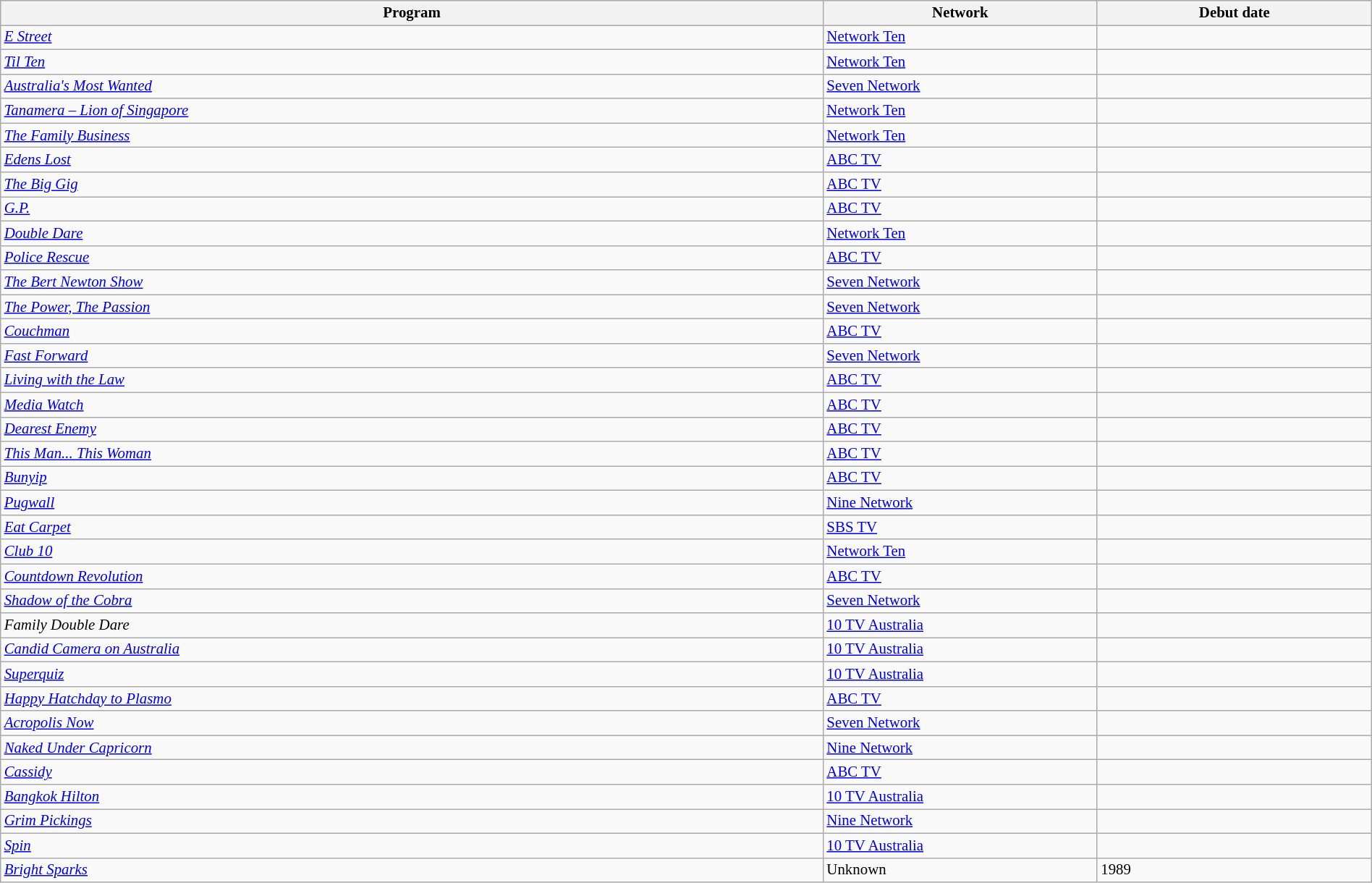<table class="wikitable sortable" width="100%" style="font-size:87%;">
<tr bgcolor="#efefef">
<th width=60%>Program</th>
<th width=20%>Network</th>
<th width=20%>Debut date</th>
</tr>
<tr>
<td><em><a href='#'>E Street</a></em></td>
<td><a href='#'>Network Ten</a></td>
<td></td>
</tr>
<tr>
<td><em><a href='#'>Til Ten</a></em></td>
<td><a href='#'>Network Ten</a></td>
<td></td>
</tr>
<tr>
<td><em><a href='#'>Australia's Most Wanted</a></em></td>
<td><a href='#'>Seven Network</a></td>
<td></td>
</tr>
<tr>
<td><em><a href='#'>Tanamera – Lion of Singapore</a></em></td>
<td><a href='#'>Network Ten</a></td>
<td></td>
</tr>
<tr>
<td><em><a href='#'>The Family Business</a></em></td>
<td><a href='#'>Network Ten</a></td>
<td></td>
</tr>
<tr>
<td><em><a href='#'>Edens Lost</a></em></td>
<td><a href='#'>ABC TV</a></td>
<td></td>
</tr>
<tr>
<td><em><a href='#'>The Big Gig</a></em></td>
<td><a href='#'>ABC TV</a></td>
<td></td>
</tr>
<tr>
<td><em><a href='#'>G.P.</a></em></td>
<td><a href='#'>ABC TV</a></td>
<td></td>
</tr>
<tr>
<td><em><a href='#'>Double Dare</a></em></td>
<td><a href='#'>Network Ten</a></td>
<td></td>
</tr>
<tr>
<td><em><a href='#'>Police Rescue</a></em></td>
<td><a href='#'>ABC TV</a></td>
<td></td>
</tr>
<tr>
<td><em><a href='#'>The Bert Newton Show</a></em></td>
<td><a href='#'>Seven Network</a></td>
<td></td>
</tr>
<tr>
<td><em><a href='#'>The Power, The Passion</a></em></td>
<td><a href='#'>Seven Network</a></td>
<td></td>
</tr>
<tr>
<td><em><a href='#'>Couchman</a></em></td>
<td><a href='#'>ABC TV</a></td>
<td></td>
</tr>
<tr>
<td><em><a href='#'>Fast Forward</a></em></td>
<td><a href='#'>Seven Network</a></td>
<td></td>
</tr>
<tr>
<td><em><a href='#'>Living with the Law</a></em></td>
<td><a href='#'>ABC TV</a></td>
<td></td>
</tr>
<tr>
<td><em><a href='#'>Media Watch</a></em></td>
<td><a href='#'>ABC TV</a></td>
<td></td>
</tr>
<tr>
<td><em><a href='#'>Dearest Enemy</a></em></td>
<td><a href='#'>ABC TV</a></td>
<td></td>
</tr>
<tr>
<td><em><a href='#'>This Man... This Woman</a></em></td>
<td><a href='#'>ABC TV</a></td>
<td></td>
</tr>
<tr>
<td><em><a href='#'>Bunyip</a></em></td>
<td><a href='#'>ABC TV</a></td>
<td></td>
</tr>
<tr>
<td><em><a href='#'>Pugwall</a></em></td>
<td><a href='#'>Nine Network</a></td>
<td></td>
</tr>
<tr>
<td><em><a href='#'>Eat Carpet</a></em></td>
<td><a href='#'>SBS TV</a></td>
<td></td>
</tr>
<tr>
<td><em><a href='#'>Club 10</a></em></td>
<td><a href='#'>Network Ten</a></td>
<td></td>
</tr>
<tr>
<td><em><a href='#'>Countdown Revolution</a></em></td>
<td><a href='#'>ABC TV</a></td>
<td></td>
</tr>
<tr>
<td><em><a href='#'>Shadow of the Cobra</a></em></td>
<td><a href='#'>Seven Network</a></td>
<td></td>
</tr>
<tr>
<td><em>Family Double Dare</em></td>
<td><a href='#'>10 TV Australia</a></td>
<td></td>
</tr>
<tr>
<td><em><a href='#'>Candid Camera on Australia</a></em></td>
<td><a href='#'>10 TV Australia</a></td>
<td></td>
</tr>
<tr>
<td><em><a href='#'>Superquiz</a></em></td>
<td><a href='#'>10 TV Australia</a></td>
<td></td>
</tr>
<tr>
<td><em><a href='#'>Happy Hatchday to Plasmo</a></em></td>
<td><a href='#'>ABC TV</a></td>
<td></td>
</tr>
<tr>
<td><em><a href='#'>Acropolis Now</a></em></td>
<td><a href='#'>Seven Network</a></td>
<td></td>
</tr>
<tr>
<td><em><a href='#'>Naked Under Capricorn</a></em></td>
<td><a href='#'>Nine Network</a></td>
<td></td>
</tr>
<tr>
<td><em><a href='#'>Cassidy</a></em></td>
<td><a href='#'>ABC TV</a></td>
<td></td>
</tr>
<tr>
<td><em><a href='#'>Bangkok Hilton</a></em></td>
<td><a href='#'>10 TV Australia</a></td>
<td></td>
</tr>
<tr>
<td><em><a href='#'>Grim Pickings</a></em></td>
<td><a href='#'>Nine Network</a></td>
<td></td>
</tr>
<tr>
<td><em><a href='#'>Spin</a></em></td>
<td><a href='#'>10 TV Australia</a></td>
<td></td>
</tr>
<tr>
<td><em><a href='#'>Bright Sparks</a></em></td>
<td>Unknown</td>
<td>1989</td>
</tr>
</table>
